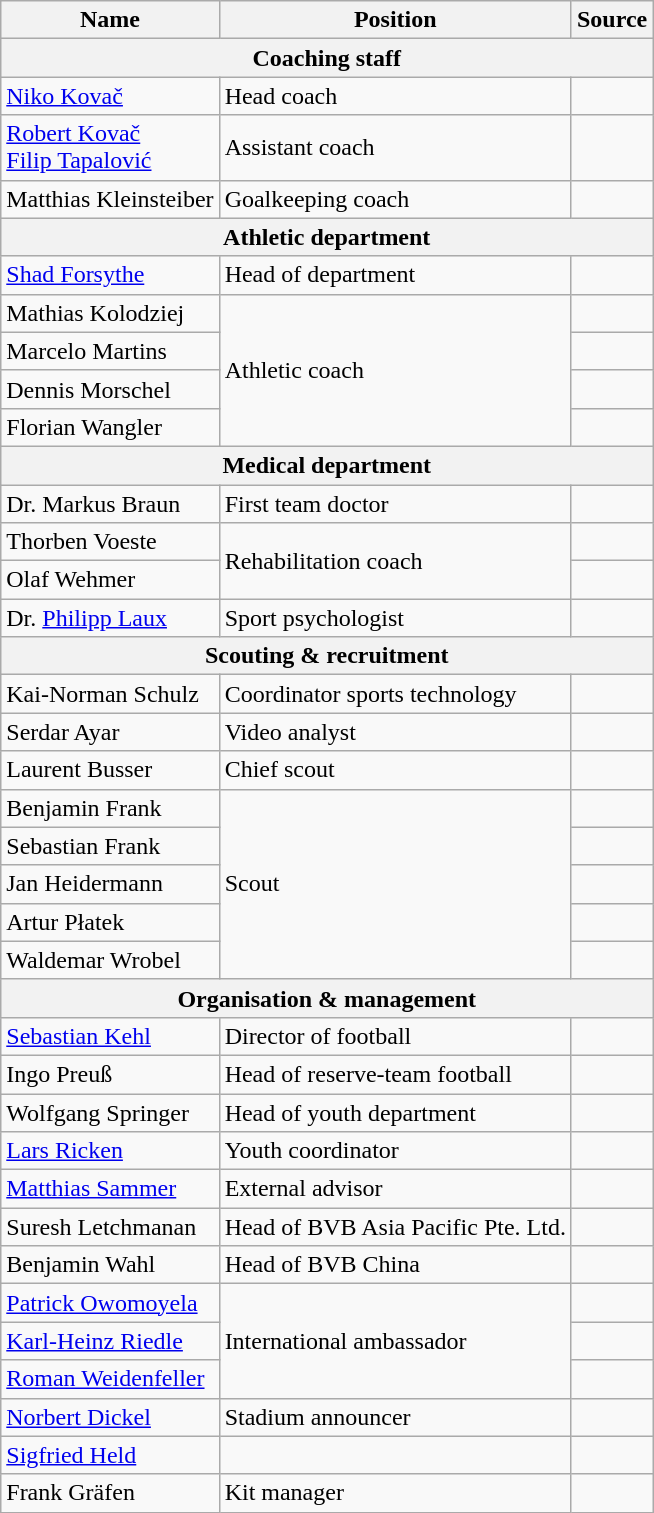<table class="wikitable">
<tr>
<th>Name</th>
<th>Position</th>
<th>Source</th>
</tr>
<tr>
<th colspan="3">Coaching staff</th>
</tr>
<tr>
<td> <a href='#'>Niko Kovač</a></td>
<td>Head coach</td>
<td></td>
</tr>
<tr>
<td> <a href='#'>Robert Kovač</a><br> <a href='#'>Filip Tapalović</a></td>
<td>Assistant coach</td>
<td></td>
</tr>
<tr>
<td> Matthias Kleinsteiber</td>
<td>Goalkeeping coach</td>
<td></td>
</tr>
<tr>
<th colspan="3">Athletic department</th>
</tr>
<tr>
<td> <a href='#'>Shad Forsythe</a></td>
<td>Head of department</td>
<td></td>
</tr>
<tr>
<td> Mathias Kolodziej</td>
<td rowspan="4">Athletic coach</td>
<td></td>
</tr>
<tr>
<td> Marcelo Martins</td>
<td></td>
</tr>
<tr>
<td> Dennis Morschel</td>
<td></td>
</tr>
<tr>
<td> Florian Wangler</td>
<td></td>
</tr>
<tr>
<th colspan="3">Medical department</th>
</tr>
<tr>
<td> Dr. Markus Braun</td>
<td>First team doctor</td>
<td></td>
</tr>
<tr>
<td> Thorben Voeste</td>
<td rowspan="2">Rehabilitation coach</td>
<td></td>
</tr>
<tr>
<td> Olaf Wehmer</td>
<td></td>
</tr>
<tr>
<td> Dr. <a href='#'>Philipp Laux</a></td>
<td>Sport psychologist</td>
<td></td>
</tr>
<tr>
<th colspan="3">Scouting & recruitment</th>
</tr>
<tr>
<td> Kai-Norman Schulz</td>
<td>Coordinator sports technology</td>
<td></td>
</tr>
<tr>
<td> Serdar Ayar</td>
<td>Video analyst</td>
<td></td>
</tr>
<tr>
<td> Laurent Busser</td>
<td>Chief scout</td>
<td></td>
</tr>
<tr>
<td> Benjamin Frank</td>
<td rowspan="5">Scout</td>
<td></td>
</tr>
<tr>
<td> Sebastian Frank</td>
<td></td>
</tr>
<tr>
<td> Jan Heidermann</td>
<td></td>
</tr>
<tr>
<td> Artur Płatek</td>
<td></td>
</tr>
<tr>
<td> Waldemar Wrobel</td>
<td></td>
</tr>
<tr>
<th colspan="3">Organisation & management</th>
</tr>
<tr>
<td> <a href='#'>Sebastian Kehl</a></td>
<td>Director of football</td>
<td></td>
</tr>
<tr>
<td> Ingo Preuß</td>
<td>Head of reserve-team football</td>
<td></td>
</tr>
<tr>
<td> Wolfgang Springer</td>
<td>Head of youth department</td>
<td></td>
</tr>
<tr>
<td> <a href='#'>Lars Ricken</a></td>
<td>Youth coordinator</td>
<td></td>
</tr>
<tr>
<td> <a href='#'>Matthias Sammer</a></td>
<td>External advisor</td>
<td></td>
</tr>
<tr>
<td> Suresh Letchmanan</td>
<td>Head of BVB Asia Pacific Pte. Ltd.</td>
<td></td>
</tr>
<tr>
<td> Benjamin Wahl</td>
<td>Head of BVB China</td>
<td></td>
</tr>
<tr>
<td> <a href='#'>Patrick Owomoyela</a></td>
<td rowspan="3">International ambassador</td>
<td></td>
</tr>
<tr>
<td> <a href='#'>Karl-Heinz Riedle</a></td>
<td></td>
</tr>
<tr>
<td> <a href='#'>Roman Weidenfeller</a></td>
<td></td>
</tr>
<tr>
<td> <a href='#'>Norbert Dickel</a></td>
<td>Stadium announcer</td>
<td></td>
</tr>
<tr>
<td> <a href='#'>Sigfried Held</a></td>
<td></td>
</tr>
<tr>
<td> Frank Gräfen</td>
<td>Kit manager</td>
<td></td>
</tr>
</table>
